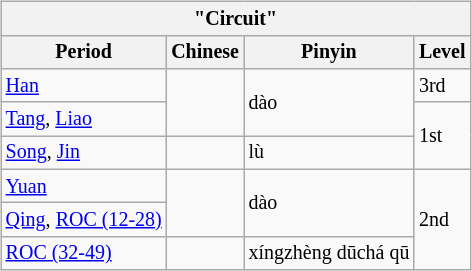<table class="wikitable" style="float:right; margin-left: 10px; font-size:smaller;">
<tr>
<th colspan="4">"Circuit"</th>
</tr>
<tr>
<th>Period</th>
<th>Chinese</th>
<th>Pinyin</th>
<th>Level</th>
</tr>
<tr>
<td><a href='#'>Han</a></td>
<td rowspan="2"></td>
<td rowspan="2">dào</td>
<td>3rd</td>
</tr>
<tr>
<td><a href='#'>Tang</a>, <a href='#'>Liao</a></td>
<td rowspan="2">1st</td>
</tr>
<tr>
<td><a href='#'>Song</a>, <a href='#'>Jin</a></td>
<td></td>
<td>lù</td>
</tr>
<tr>
<td><a href='#'>Yuan</a></td>
<td rowspan="2"></td>
<td rowspan="2">dào</td>
<td rowspan="3">2nd</td>
</tr>
<tr>
<td><a href='#'>Qing</a>, <a href='#'>ROC (12-28)</a></td>
</tr>
<tr>
<td><a href='#'>ROC (32-49)</a></td>
<td></td>
<td>xíngzhèng dūchá qū</td>
</tr>
</table>
